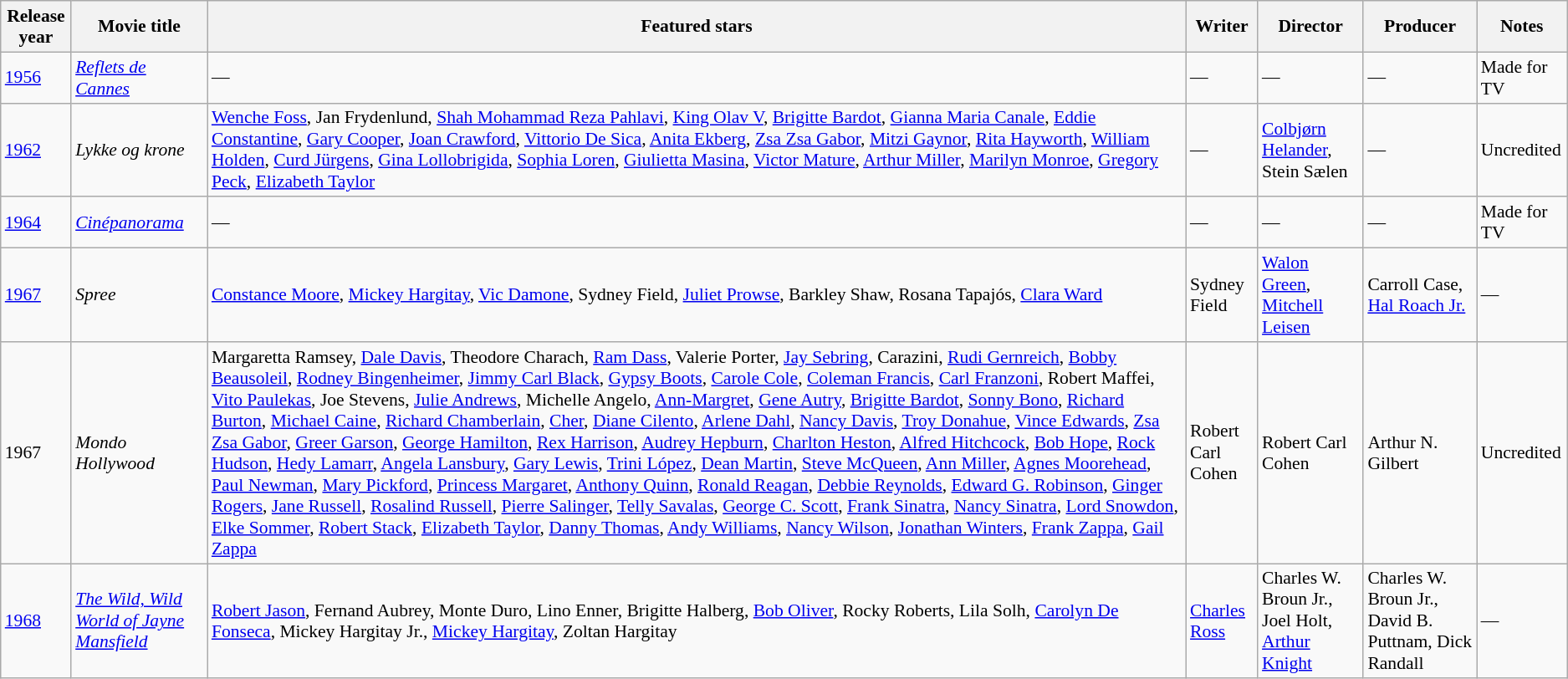<table class="wikitable sortable" style="font-size: 90%;">
<tr>
<th>Release year</th>
<th>Movie title</th>
<th>Featured stars</th>
<th>Writer</th>
<th>Director</th>
<th>Producer</th>
<th>Notes</th>
</tr>
<tr>
<td><a href='#'>1956</a></td>
<td><em><a href='#'>Reflets de Cannes</a></em></td>
<td>—</td>
<td>—</td>
<td>—</td>
<td>—</td>
<td>Made for TV</td>
</tr>
<tr>
<td><a href='#'>1962</a></td>
<td><em>Lykke og krone</em></td>
<td><a href='#'>Wenche Foss</a>, Jan Frydenlund, <a href='#'>Shah Mohammad Reza Pahlavi</a>, <a href='#'>King Olav V</a>, <a href='#'>Brigitte Bardot</a>, <a href='#'>Gianna Maria Canale</a>, <a href='#'>Eddie Constantine</a>, <a href='#'>Gary Cooper</a>, <a href='#'>Joan Crawford</a>, <a href='#'>Vittorio De Sica</a>, <a href='#'>Anita Ekberg</a>, <a href='#'>Zsa Zsa Gabor</a>, <a href='#'>Mitzi Gaynor</a>, <a href='#'>Rita Hayworth</a>, <a href='#'>William Holden</a>, <a href='#'>Curd Jürgens</a>, <a href='#'>Gina Lollobrigida</a>, <a href='#'>Sophia Loren</a>, <a href='#'>Giulietta Masina</a>, <a href='#'>Victor Mature</a>, <a href='#'>Arthur Miller</a>, <a href='#'>Marilyn Monroe</a>, <a href='#'>Gregory Peck</a>, <a href='#'>Elizabeth Taylor</a></td>
<td>—</td>
<td><a href='#'>Colbjørn Helander</a>, Stein Sælen</td>
<td>—</td>
<td>Uncredited</td>
</tr>
<tr>
<td><a href='#'>1964</a></td>
<td><em><a href='#'>Cinépanorama</a></em></td>
<td>—</td>
<td>—</td>
<td>—</td>
<td>—</td>
<td>Made for TV</td>
</tr>
<tr>
<td><a href='#'>1967</a></td>
<td><em>Spree</em></td>
<td><a href='#'>Constance Moore</a>, <a href='#'>Mickey Hargitay</a>, <a href='#'>Vic Damone</a>, Sydney Field, <a href='#'>Juliet Prowse</a>, Barkley Shaw, Rosana Tapajós, <a href='#'>Clara Ward</a></td>
<td>Sydney Field</td>
<td><a href='#'>Walon Green</a>, <a href='#'>Mitchell Leisen</a></td>
<td>Carroll Case, <a href='#'>Hal Roach Jr.</a></td>
<td>—</td>
</tr>
<tr>
<td>1967</td>
<td><em>Mondo Hollywood</em></td>
<td>Margaretta Ramsey, <a href='#'>Dale Davis</a>, Theodore Charach, <a href='#'>Ram Dass</a>, Valerie Porter, <a href='#'>Jay Sebring</a>, Carazini, <a href='#'>Rudi Gernreich</a>, <a href='#'>Bobby Beausoleil</a>, <a href='#'>Rodney Bingenheimer</a>, <a href='#'>Jimmy Carl Black</a>, <a href='#'>Gypsy Boots</a>, <a href='#'>Carole Cole</a>, <a href='#'>Coleman Francis</a>, <a href='#'>Carl Franzoni</a>, Robert Maffei, <a href='#'>Vito Paulekas</a>, Joe Stevens, <a href='#'>Julie Andrews</a>, Michelle Angelo, <a href='#'>Ann-Margret</a>, <a href='#'>Gene Autry</a>, <a href='#'>Brigitte Bardot</a>, <a href='#'>Sonny Bono</a>, <a href='#'>Richard Burton</a>, <a href='#'>Michael Caine</a>, <a href='#'>Richard Chamberlain</a>, <a href='#'>Cher</a>, <a href='#'>Diane Cilento</a>, <a href='#'>Arlene Dahl</a>, <a href='#'>Nancy Davis</a>, <a href='#'>Troy Donahue</a>, <a href='#'>Vince Edwards</a>, <a href='#'>Zsa Zsa Gabor</a>, <a href='#'>Greer Garson</a>, <a href='#'>George Hamilton</a>, <a href='#'>Rex Harrison</a>, <a href='#'>Audrey Hepburn</a>, <a href='#'>Charlton Heston</a>, <a href='#'>Alfred Hitchcock</a>, <a href='#'>Bob Hope</a>, <a href='#'>Rock Hudson</a>, <a href='#'>Hedy Lamarr</a>, <a href='#'>Angela Lansbury</a>, <a href='#'>Gary Lewis</a>, <a href='#'>Trini López</a>, <a href='#'>Dean Martin</a>, <a href='#'>Steve McQueen</a>, <a href='#'>Ann Miller</a>, <a href='#'>Agnes Moorehead</a>, <a href='#'>Paul Newman</a>, <a href='#'>Mary Pickford</a>, <a href='#'>Princess Margaret</a>, <a href='#'>Anthony Quinn</a>, <a href='#'>Ronald Reagan</a>, <a href='#'>Debbie Reynolds</a>, <a href='#'>Edward G. Robinson</a>, <a href='#'>Ginger Rogers</a>, <a href='#'>Jane Russell</a>, <a href='#'>Rosalind Russell</a>, <a href='#'>Pierre Salinger</a>, <a href='#'>Telly Savalas</a>, <a href='#'>George C. Scott</a>, <a href='#'>Frank Sinatra</a>, <a href='#'>Nancy Sinatra</a>, <a href='#'>Lord Snowdon</a>, <a href='#'>Elke Sommer</a>, <a href='#'>Robert Stack</a>, <a href='#'>Elizabeth Taylor</a>, <a href='#'>Danny Thomas</a>, <a href='#'>Andy Williams</a>, <a href='#'>Nancy Wilson</a>, <a href='#'>Jonathan Winters</a>, <a href='#'>Frank Zappa</a>, <a href='#'>Gail Zappa</a></td>
<td>Robert Carl Cohen</td>
<td>Robert Carl Cohen</td>
<td>Arthur N. Gilbert</td>
<td>Uncredited</td>
</tr>
<tr>
<td><a href='#'>1968</a></td>
<td><em><a href='#'>The Wild, Wild World of Jayne Mansfield</a></em></td>
<td><a href='#'>Robert Jason</a>, Fernand Aubrey, Monte Duro, Lino Enner, Brigitte Halberg, <a href='#'>Bob Oliver</a>, Rocky Roberts, Lila Solh, <a href='#'>Carolyn De Fonseca</a>, Mickey Hargitay Jr., <a href='#'>Mickey Hargitay</a>, Zoltan Hargitay</td>
<td><a href='#'>Charles Ross</a></td>
<td>Charles W. Broun Jr., Joel Holt, <a href='#'>Arthur Knight</a></td>
<td>Charles W. Broun Jr., David B. Puttnam, Dick Randall</td>
<td>—</td>
</tr>
</table>
